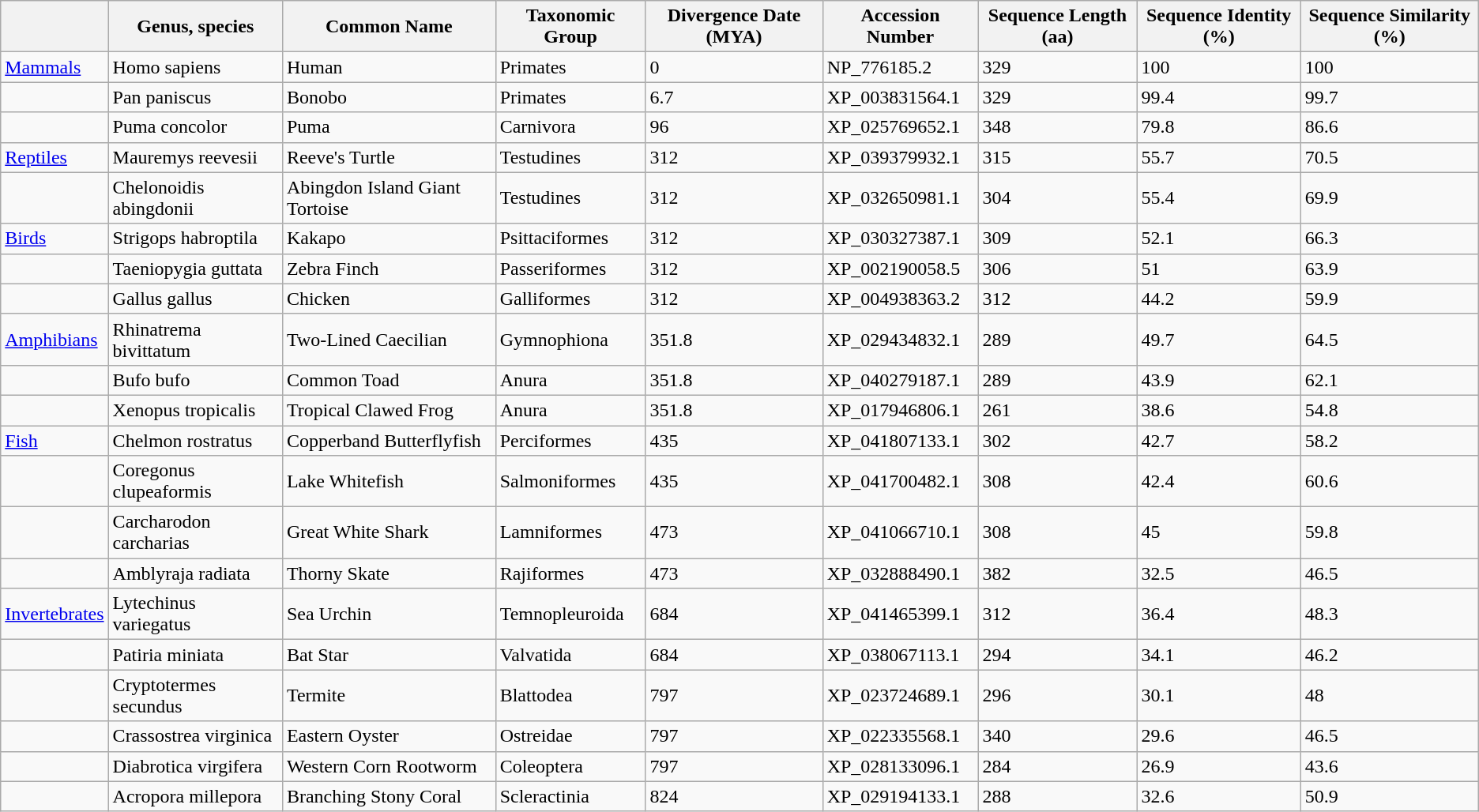<table class="wikitable sortable">
<tr>
<th></th>
<th>Genus, species</th>
<th>Common Name</th>
<th>Taxonomic Group</th>
<th>Divergence Date (MYA)</th>
<th>Accession Number</th>
<th>Sequence Length (aa)</th>
<th>Sequence Identity (%)</th>
<th>Sequence Similarity (%)</th>
</tr>
<tr>
<td><a href='#'>Mammals</a></td>
<td>Homo sapiens</td>
<td>Human</td>
<td>Primates</td>
<td>0</td>
<td>NP_776185.2</td>
<td>329</td>
<td>100</td>
<td>100</td>
</tr>
<tr>
<td></td>
<td>Pan paniscus</td>
<td>Bonobo</td>
<td>Primates</td>
<td>6.7</td>
<td>XP_003831564.1</td>
<td>329</td>
<td>99.4</td>
<td>99.7</td>
</tr>
<tr>
<td></td>
<td>Puma concolor</td>
<td>Puma</td>
<td>Carnivora</td>
<td>96</td>
<td>XP_025769652.1</td>
<td>348</td>
<td>79.8</td>
<td>86.6</td>
</tr>
<tr>
<td><a href='#'>Reptiles</a></td>
<td>Mauremys reevesii</td>
<td>Reeve's Turtle</td>
<td>Testudines</td>
<td>312</td>
<td>XP_039379932.1</td>
<td>315</td>
<td>55.7</td>
<td>70.5</td>
</tr>
<tr>
<td></td>
<td>Chelonoidis abingdonii</td>
<td>Abingdon Island Giant Tortoise</td>
<td>Testudines</td>
<td>312</td>
<td>XP_032650981.1</td>
<td>304</td>
<td>55.4</td>
<td>69.9</td>
</tr>
<tr>
<td><a href='#'>Birds</a></td>
<td>Strigops habroptila</td>
<td>Kakapo</td>
<td>Psittaciformes</td>
<td>312</td>
<td>XP_030327387.1</td>
<td>309</td>
<td>52.1</td>
<td>66.3</td>
</tr>
<tr>
<td></td>
<td>Taeniopygia guttata</td>
<td>Zebra Finch</td>
<td>Passeriformes</td>
<td>312</td>
<td>XP_002190058.5</td>
<td>306</td>
<td>51</td>
<td>63.9</td>
</tr>
<tr>
<td></td>
<td>Gallus gallus</td>
<td>Chicken</td>
<td>Galliformes</td>
<td>312</td>
<td>XP_004938363.2</td>
<td>312</td>
<td>44.2</td>
<td>59.9</td>
</tr>
<tr>
<td><a href='#'>Amphibians</a></td>
<td>Rhinatrema bivittatum</td>
<td>Two-Lined Caecilian</td>
<td>Gymnophiona</td>
<td>351.8</td>
<td>XP_029434832.1</td>
<td>289</td>
<td>49.7</td>
<td>64.5</td>
</tr>
<tr>
<td></td>
<td>Bufo bufo</td>
<td>Common Toad</td>
<td>Anura</td>
<td>351.8</td>
<td>XP_040279187.1</td>
<td>289</td>
<td>43.9</td>
<td>62.1</td>
</tr>
<tr>
<td></td>
<td>Xenopus tropicalis</td>
<td>Tropical Clawed Frog</td>
<td>Anura</td>
<td>351.8</td>
<td>XP_017946806.1</td>
<td>261</td>
<td>38.6</td>
<td>54.8</td>
</tr>
<tr>
<td><a href='#'>Fish</a></td>
<td>Chelmon rostratus</td>
<td>Copperband Butterflyfish</td>
<td>Perciformes</td>
<td>435</td>
<td>XP_041807133.1</td>
<td>302</td>
<td>42.7</td>
<td>58.2</td>
</tr>
<tr>
<td></td>
<td>Coregonus clupeaformis</td>
<td>Lake Whitefish</td>
<td>Salmoniformes</td>
<td>435</td>
<td>XP_041700482.1</td>
<td>308</td>
<td>42.4</td>
<td>60.6</td>
</tr>
<tr>
<td></td>
<td>Carcharodon carcharias</td>
<td>Great White Shark</td>
<td>Lamniformes</td>
<td>473</td>
<td>XP_041066710.1</td>
<td>308</td>
<td>45</td>
<td>59.8</td>
</tr>
<tr>
<td></td>
<td>Amblyraja radiata</td>
<td>Thorny Skate</td>
<td>Rajiformes</td>
<td>473</td>
<td>XP_032888490.1</td>
<td>382</td>
<td>32.5</td>
<td>46.5</td>
</tr>
<tr>
<td><a href='#'>Invertebrates</a></td>
<td>Lytechinus variegatus</td>
<td>Sea Urchin</td>
<td>Temnopleuroida</td>
<td>684</td>
<td>XP_041465399.1</td>
<td>312</td>
<td>36.4</td>
<td>48.3</td>
</tr>
<tr>
<td></td>
<td>Patiria miniata</td>
<td>Bat Star</td>
<td>Valvatida</td>
<td>684</td>
<td>XP_038067113.1</td>
<td>294</td>
<td>34.1</td>
<td>46.2</td>
</tr>
<tr>
<td></td>
<td>Cryptotermes secundus</td>
<td>Termite</td>
<td>Blattodea</td>
<td>797</td>
<td>XP_023724689.1</td>
<td>296</td>
<td>30.1</td>
<td>48</td>
</tr>
<tr>
<td></td>
<td>Crassostrea virginica</td>
<td>Eastern Oyster</td>
<td>Ostreidae</td>
<td>797</td>
<td>XP_022335568.1</td>
<td>340</td>
<td>29.6</td>
<td>46.5</td>
</tr>
<tr>
<td></td>
<td>Diabrotica virgifera</td>
<td>Western Corn Rootworm</td>
<td>Coleoptera</td>
<td>797</td>
<td>XP_028133096.1</td>
<td>284</td>
<td>26.9</td>
<td>43.6</td>
</tr>
<tr>
<td></td>
<td>Acropora millepora</td>
<td>Branching Stony Coral</td>
<td>Scleractinia</td>
<td>824</td>
<td>XP_029194133.1</td>
<td>288</td>
<td>32.6</td>
<td>50.9</td>
</tr>
</table>
